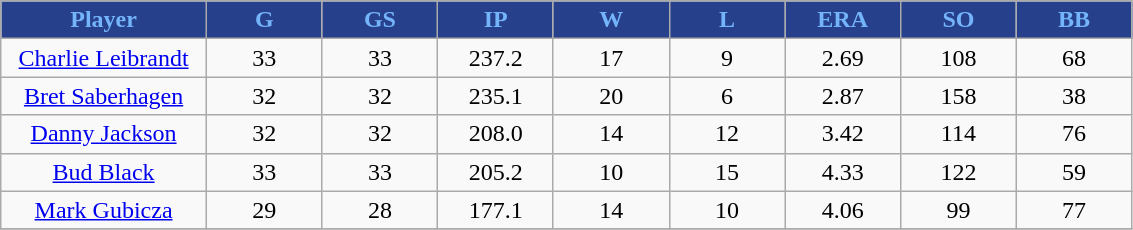<table class="wikitable sortable">
<tr>
<th style="background:#27408B;color:#74B4FA;" width="16%">Player</th>
<th style="background:#27408B;color:#74B4FA;" width="9%">G</th>
<th style="background:#27408B;color:#74B4FA;" width="9%">GS</th>
<th style="background:#27408B;color:#74B4FA;" width="9%">IP</th>
<th style="background:#27408B;color:#74B4FA;" width="9%">W</th>
<th style="background:#27408B;color:#74B4FA;" width="9%">L</th>
<th style="background:#27408B;color:#74B4FA;" width="9%">ERA</th>
<th style="background:#27408B;color:#74B4FA;" width="9%">SO</th>
<th style="background:#27408B;color:#74B4FA;" width="9%">BB</th>
</tr>
<tr align="center">
<td><a href='#'>Charlie Leibrandt</a></td>
<td>33</td>
<td>33</td>
<td>237.2</td>
<td>17</td>
<td>9</td>
<td>2.69</td>
<td>108</td>
<td>68</td>
</tr>
<tr align="center">
<td><a href='#'>Bret Saberhagen</a></td>
<td>32</td>
<td>32</td>
<td>235.1</td>
<td>20</td>
<td>6</td>
<td>2.87</td>
<td>158</td>
<td>38</td>
</tr>
<tr align="center">
<td><a href='#'>Danny Jackson</a></td>
<td>32</td>
<td>32</td>
<td>208.0</td>
<td>14</td>
<td>12</td>
<td>3.42</td>
<td>114</td>
<td>76</td>
</tr>
<tr align="center">
<td><a href='#'>Bud Black</a></td>
<td>33</td>
<td>33</td>
<td>205.2</td>
<td>10</td>
<td>15</td>
<td>4.33</td>
<td>122</td>
<td>59</td>
</tr>
<tr align=center>
<td><a href='#'>Mark Gubicza</a></td>
<td>29</td>
<td>28</td>
<td>177.1</td>
<td>14</td>
<td>10</td>
<td>4.06</td>
<td>99</td>
<td>77</td>
</tr>
<tr align="center">
</tr>
</table>
